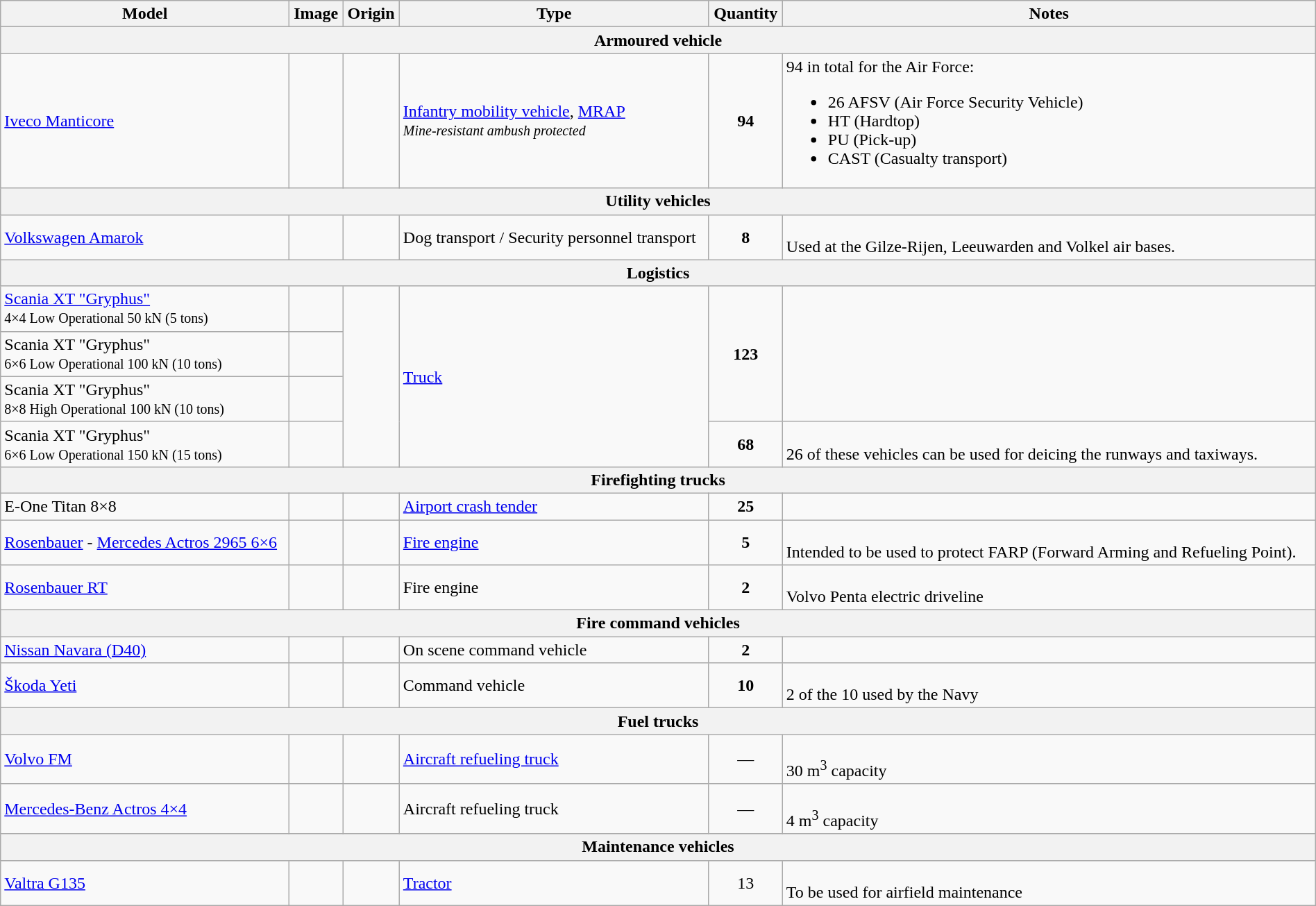<table class="wikitable" style="width:100%;">
<tr>
<th>Model</th>
<th>Image</th>
<th>Origin</th>
<th>Type</th>
<th>Quantity</th>
<th>Notes</th>
</tr>
<tr>
<th colspan="6">Armoured vehicle</th>
</tr>
<tr>
<td><a href='#'>Iveco Manticore</a></td>
<td style="text-align: center;"></td>
<td><small></small><br><small></small></td>
<td><a href='#'>Infantry mobility vehicle</a>, <a href='#'>MRAP</a><br><em><small>Mine-resistant ambush protected</small></em></td>
<td style="text-align: center;"><strong>94</strong></td>
<td>94 in total for the Air Force:<br><ul><li>26  AFSV (Air Force Security Vehicle)</li><li>HT (Hardtop)</li><li>PU (Pick-up)</li><li>CAST (Casualty transport)</li></ul></td>
</tr>
<tr>
<th colspan="6">Utility vehicles</th>
</tr>
<tr>
<td><a href='#'>Volkswagen Amarok</a></td>
<td style="text-align: center;"></td>
<td><small></small></td>
<td>Dog transport / Security personnel transport</td>
<td style="text-align: center;"><strong>8</strong></td>
<td><br>Used at the Gilze-Rijen, Leeuwarden and Volkel air bases.</td>
</tr>
<tr>
<th colspan="6">Logistics</th>
</tr>
<tr>
<td><a href='#'>Scania XT "Gryphus"</a><br><small>4×4 Low Operational 50 kN (5 tons)</small></td>
<td style="text-align: center;"></td>
<td rowspan="4"><small></small></td>
<td rowspan="4"><a href='#'>Truck</a></td>
<td rowspan="3" style="text-align: center;"><strong>123</strong></td>
<td rowspan="3"></td>
</tr>
<tr>
<td>Scania XT "Gryphus"<br><small>6×6 Low Operational 100 kN (10 tons)</small></td>
<td style="text-align: center;"></td>
</tr>
<tr>
<td>Scania XT "Gryphus"<br><small>8×8 High Operational 100 kN (10 tons)</small></td>
<td style="text-align: center;"></td>
</tr>
<tr>
<td>Scania XT "Gryphus"<br><small>6×6 Low Operational 150 kN (15 tons)</small> </td>
<td style="text-align: center;"></td>
<td style="text-align: center;"><strong>68</strong></td>
<td><br>26 of these vehicles can be used for deicing the runways and taxiways.</td>
</tr>
<tr>
<th colspan="6">Firefighting trucks</th>
</tr>
<tr>
<td>E-One Titan 8×8</td>
<td style="text-align: center;"></td>
<td><small></small></td>
<td><a href='#'>Airport crash tender</a></td>
<td style="text-align: center;"><strong>25</strong></td>
<td></td>
</tr>
<tr>
<td><a href='#'>Rosenbauer</a> - <a href='#'>Mercedes Actros 2965 6×6</a></td>
<td style="text-align: center;"></td>
<td><small></small><br><small></small></td>
<td><a href='#'>Fire engine</a></td>
<td style="text-align: center;"><strong>5</strong></td>
<td><br>Intended to be used to protect FARP (Forward Arming and Refueling Point).</td>
</tr>
<tr>
<td><a href='#'>Rosenbauer RT</a></td>
<td style="text-align: center;"></td>
<td><small></small><br><small></small></td>
<td>Fire engine</td>
<td style="text-align: center;"><strong>2</strong></td>
<td><br>Volvo Penta electric driveline</td>
</tr>
<tr>
<th colspan="6">Fire command vehicles</th>
</tr>
<tr>
<td><a href='#'>Nissan Navara (D40)</a></td>
<td style="text-align: center;"></td>
<td><small></small></td>
<td>On scene command vehicle</td>
<td style="text-align: center;"><strong>2</strong></td>
<td></td>
</tr>
<tr>
<td><a href='#'>Škoda Yeti</a></td>
<td style="text-align: center;"></td>
<td><small></small></td>
<td>Command vehicle</td>
<td style="text-align: center;"><strong>10</strong></td>
<td><br>2 of the 10 used by the Navy</td>
</tr>
<tr>
<th colspan="6">Fuel trucks</th>
</tr>
<tr>
<td><a href='#'>Volvo FM</a></td>
<td style="text-align: center;"></td>
<td><small></small></td>
<td><a href='#'>Aircraft refueling truck</a></td>
<td style="text-align: center;">—</td>
<td><br>30 m<sup>3</sup> capacity</td>
</tr>
<tr>
<td><a href='#'>Mercedes-Benz Actros 4×4</a></td>
<td style="text-align: center;"></td>
<td><small></small><br><small></small></td>
<td>Aircraft refueling truck</td>
<td style="text-align: center;">—</td>
<td><br>4 m<sup>3</sup> capacity</td>
</tr>
<tr>
<th colspan="6">Maintenance vehicles</th>
</tr>
<tr>
<td><a href='#'>Valtra G135</a></td>
<td style="text-align: center;"></td>
<td></td>
<td><a href='#'>Tractor</a></td>
<td style="text-align: center;">13</td>
<td><br>To be used for airfield maintenance</td>
</tr>
</table>
